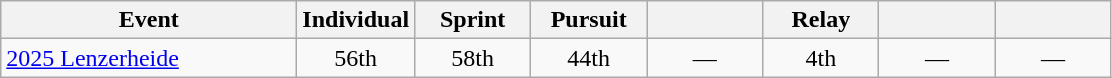<table class="wikitable" style="text-align: center;">
<tr ">
<th style="width:190px;">Event</th>
<th style="width:70px;">Individual</th>
<th style="width:70px;">Sprint</th>
<th style="width:70px;">Pursuit</th>
<th style="width:70px;"></th>
<th style="width:70px;">Relay</th>
<th style="width:70px;"></th>
<th style="width:70px;"></th>
</tr>
<tr>
<td align=left> <a href='#'>2025 Lenzerheide</a></td>
<td>56th</td>
<td>58th</td>
<td>44th</td>
<td>—</td>
<td>4th</td>
<td>—</td>
<td>—</td>
</tr>
</table>
